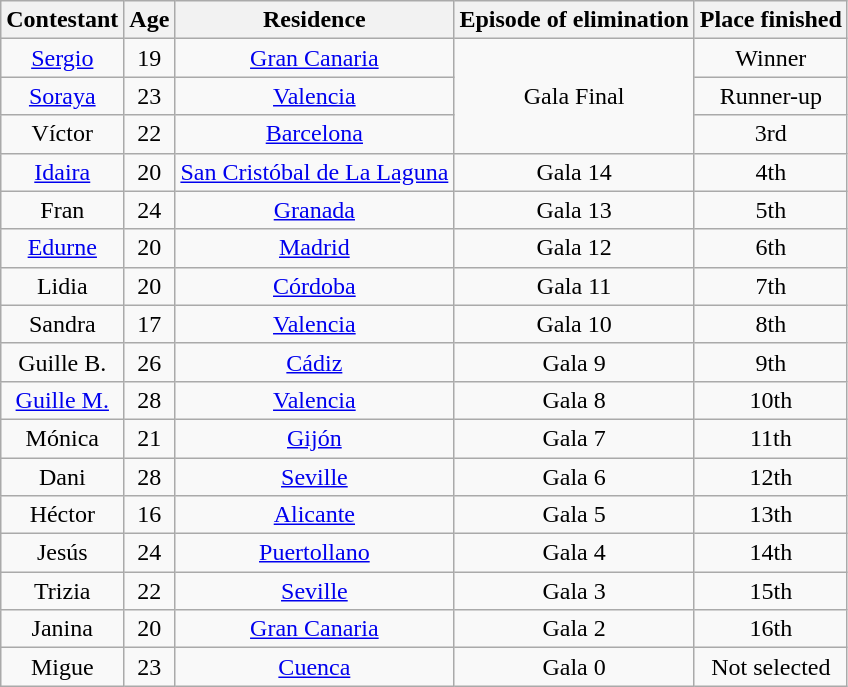<table class="wikitable" style="text-align:center">
<tr>
<th>Contestant</th>
<th>Age</th>
<th>Residence</th>
<th>Episode of elimination</th>
<th>Place finished</th>
</tr>
<tr>
<td><a href='#'>Sergio</a></td>
<td>19</td>
<td><a href='#'>Gran Canaria</a></td>
<td rowspan="3">Gala Final</td>
<td>Winner</td>
</tr>
<tr>
<td><a href='#'>Soraya</a></td>
<td>23</td>
<td><a href='#'>Valencia</a></td>
<td>Runner-up</td>
</tr>
<tr>
<td>Víctor</td>
<td>22</td>
<td><a href='#'>Barcelona</a></td>
<td>3rd</td>
</tr>
<tr>
<td><a href='#'>Idaira</a></td>
<td>20</td>
<td><a href='#'>San Cristóbal de La Laguna</a></td>
<td>Gala 14</td>
<td>4th</td>
</tr>
<tr>
<td>Fran</td>
<td>24</td>
<td><a href='#'>Granada</a></td>
<td>Gala 13</td>
<td>5th</td>
</tr>
<tr>
<td><a href='#'>Edurne</a></td>
<td>20</td>
<td><a href='#'>Madrid</a></td>
<td>Gala 12</td>
<td>6th</td>
</tr>
<tr>
<td>Lidia</td>
<td>20</td>
<td><a href='#'>Córdoba</a></td>
<td>Gala 11</td>
<td>7th</td>
</tr>
<tr>
<td>Sandra</td>
<td>17</td>
<td><a href='#'>Valencia</a></td>
<td>Gala 10</td>
<td>8th</td>
</tr>
<tr>
<td>Guille B.</td>
<td>26</td>
<td><a href='#'>Cádiz</a></td>
<td>Gala 9</td>
<td>9th</td>
</tr>
<tr>
<td><a href='#'>Guille M.</a></td>
<td>28</td>
<td><a href='#'>Valencia</a></td>
<td>Gala 8</td>
<td>10th</td>
</tr>
<tr>
<td>Mónica</td>
<td>21</td>
<td><a href='#'>Gijón</a></td>
<td>Gala 7</td>
<td>11th</td>
</tr>
<tr>
<td>Dani</td>
<td>28</td>
<td><a href='#'>Seville</a></td>
<td>Gala 6</td>
<td>12th</td>
</tr>
<tr>
<td>Héctor</td>
<td>16</td>
<td><a href='#'>Alicante</a></td>
<td>Gala 5</td>
<td>13th</td>
</tr>
<tr>
<td>Jesús</td>
<td>24</td>
<td><a href='#'>Puertollano</a></td>
<td>Gala 4</td>
<td>14th</td>
</tr>
<tr>
<td>Trizia</td>
<td>22</td>
<td><a href='#'>Seville</a></td>
<td>Gala 3</td>
<td>15th</td>
</tr>
<tr>
<td>Janina</td>
<td>20</td>
<td><a href='#'>Gran Canaria</a></td>
<td>Gala 2</td>
<td>16th</td>
</tr>
<tr>
<td>Migue</td>
<td>23</td>
<td><a href='#'>Cuenca</a></td>
<td>Gala 0</td>
<td>Not selected</td>
</tr>
</table>
